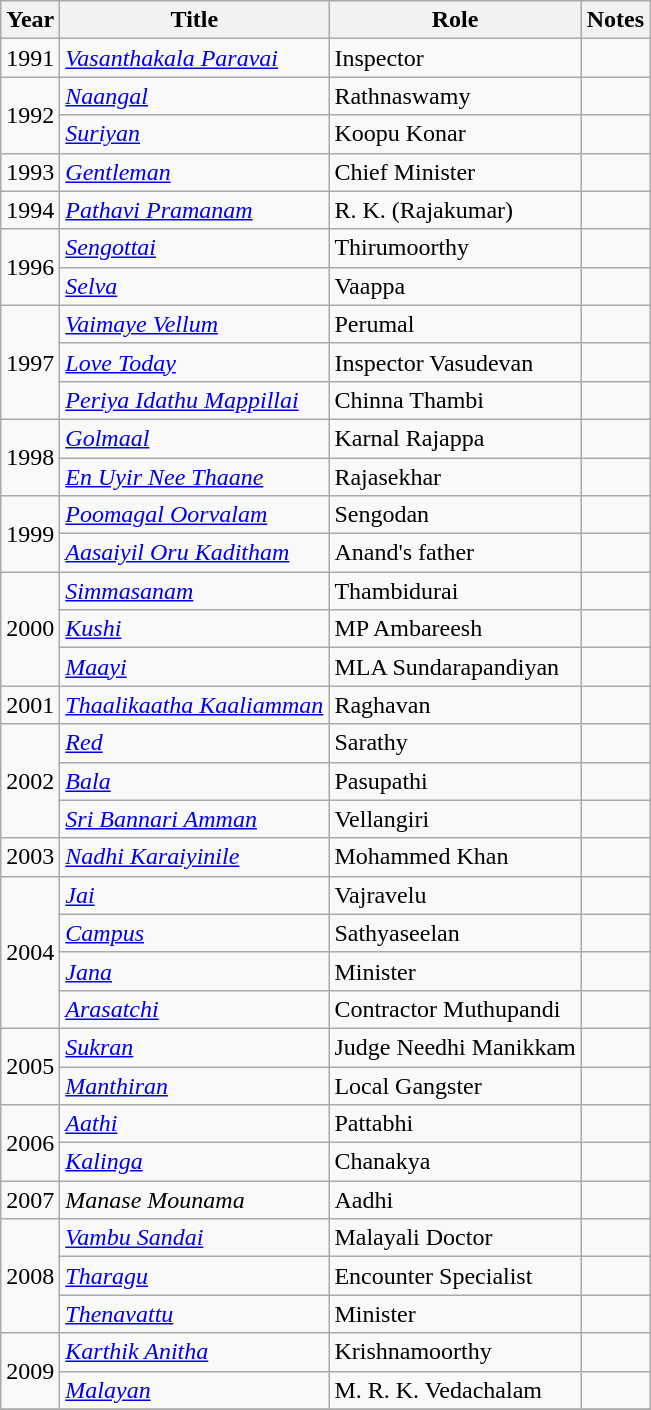<table class="wikitable sortable">
<tr>
<th>Year</th>
<th>Title</th>
<th>Role</th>
<th class="unsortable">Notes</th>
</tr>
<tr>
<td>1991</td>
<td><em><a href='#'>Vasanthakala Paravai</a></em></td>
<td>Inspector</td>
<td></td>
</tr>
<tr>
<td rowspan=2>1992</td>
<td><em><a href='#'>Naangal</a></em></td>
<td>Rathnaswamy</td>
<td></td>
</tr>
<tr>
<td><em><a href='#'>Suriyan</a></em></td>
<td>Koopu Konar</td>
<td></td>
</tr>
<tr>
<td>1993</td>
<td><em><a href='#'>Gentleman</a></em></td>
<td>Chief Minister</td>
<td></td>
</tr>
<tr>
<td>1994</td>
<td><em><a href='#'>Pathavi Pramanam</a></em></td>
<td>R. K. (Rajakumar)</td>
<td></td>
</tr>
<tr>
<td rowspan=2>1996</td>
<td><em><a href='#'>Sengottai</a></em></td>
<td>Thirumoorthy</td>
<td></td>
</tr>
<tr>
<td><em><a href='#'>Selva</a></em></td>
<td>Vaappa</td>
<td></td>
</tr>
<tr>
<td rowspan=3>1997</td>
<td><em><a href='#'>Vaimaye Vellum</a></em></td>
<td>Perumal</td>
<td></td>
</tr>
<tr>
<td><em><a href='#'>Love Today</a></em></td>
<td>Inspector Vasudevan</td>
<td></td>
</tr>
<tr>
<td><em><a href='#'>Periya Idathu Mappillai</a></em></td>
<td>Chinna Thambi</td>
<td></td>
</tr>
<tr>
<td rowspan=2>1998</td>
<td><em><a href='#'>Golmaal</a></em></td>
<td>Karnal Rajappa</td>
<td></td>
</tr>
<tr>
<td><em><a href='#'>En Uyir Nee Thaane</a></em></td>
<td>Rajasekhar</td>
<td></td>
</tr>
<tr>
<td rowspan=2>1999</td>
<td><em><a href='#'>Poomagal Oorvalam</a></em></td>
<td>Sengodan</td>
<td></td>
</tr>
<tr>
<td><em><a href='#'>Aasaiyil Oru Kaditham</a></em></td>
<td>Anand's father</td>
<td></td>
</tr>
<tr>
<td rowspan=3>2000</td>
<td><em><a href='#'>Simmasanam</a></em></td>
<td>Thambidurai</td>
<td></td>
</tr>
<tr>
<td><em><a href='#'>Kushi</a></em></td>
<td>MP Ambareesh</td>
<td></td>
</tr>
<tr>
<td><em><a href='#'>Maayi</a></em></td>
<td>MLA Sundarapandiyan</td>
<td></td>
</tr>
<tr>
<td>2001</td>
<td><em><a href='#'>Thaalikaatha Kaaliamman</a></em></td>
<td>Raghavan</td>
<td></td>
</tr>
<tr>
<td rowspan=3>2002</td>
<td><em><a href='#'>Red</a></em></td>
<td>Sarathy</td>
<td></td>
</tr>
<tr>
<td><em><a href='#'>Bala</a></em></td>
<td>Pasupathi</td>
<td></td>
</tr>
<tr>
<td><em><a href='#'>Sri Bannari Amman</a></em></td>
<td>Vellangiri</td>
<td></td>
</tr>
<tr>
<td>2003</td>
<td><em><a href='#'>Nadhi Karaiyinile</a></em></td>
<td>Mohammed Khan</td>
<td></td>
</tr>
<tr>
<td rowspan=4>2004</td>
<td><em><a href='#'>Jai</a></em></td>
<td>Vajravelu</td>
<td></td>
</tr>
<tr>
<td><em><a href='#'>Campus</a></em></td>
<td>Sathyaseelan</td>
<td></td>
</tr>
<tr>
<td><em><a href='#'>Jana</a></em></td>
<td>Minister</td>
<td></td>
</tr>
<tr>
<td><em><a href='#'>Arasatchi</a></em></td>
<td>Contractor Muthupandi</td>
<td></td>
</tr>
<tr>
<td rowspan=2>2005</td>
<td><em><a href='#'>Sukran</a></em></td>
<td>Judge Needhi Manikkam</td>
<td></td>
</tr>
<tr>
<td><em><a href='#'>Manthiran</a></em></td>
<td>Local Gangster</td>
<td></td>
</tr>
<tr>
<td rowspan=2>2006</td>
<td><em><a href='#'>Aathi</a></em></td>
<td>Pattabhi</td>
<td></td>
</tr>
<tr>
<td><em><a href='#'>Kalinga</a></em></td>
<td>Chanakya</td>
<td></td>
</tr>
<tr>
<td>2007</td>
<td><em>Manase Mounama</em></td>
<td>Aadhi</td>
<td></td>
</tr>
<tr>
<td rowspan=3>2008</td>
<td><em><a href='#'>Vambu Sandai</a></em></td>
<td>Malayali Doctor</td>
<td></td>
</tr>
<tr>
<td><em><a href='#'>Tharagu</a></em></td>
<td>Encounter Specialist</td>
<td></td>
</tr>
<tr>
<td><em><a href='#'>Thenavattu</a></em></td>
<td>Minister</td>
<td></td>
</tr>
<tr>
<td rowspan=2>2009</td>
<td><em><a href='#'>Karthik Anitha</a></em></td>
<td>Krishnamoorthy</td>
<td></td>
</tr>
<tr>
<td><em><a href='#'>Malayan</a></em></td>
<td>M. R. K. Vedachalam</td>
<td></td>
</tr>
<tr>
</tr>
</table>
